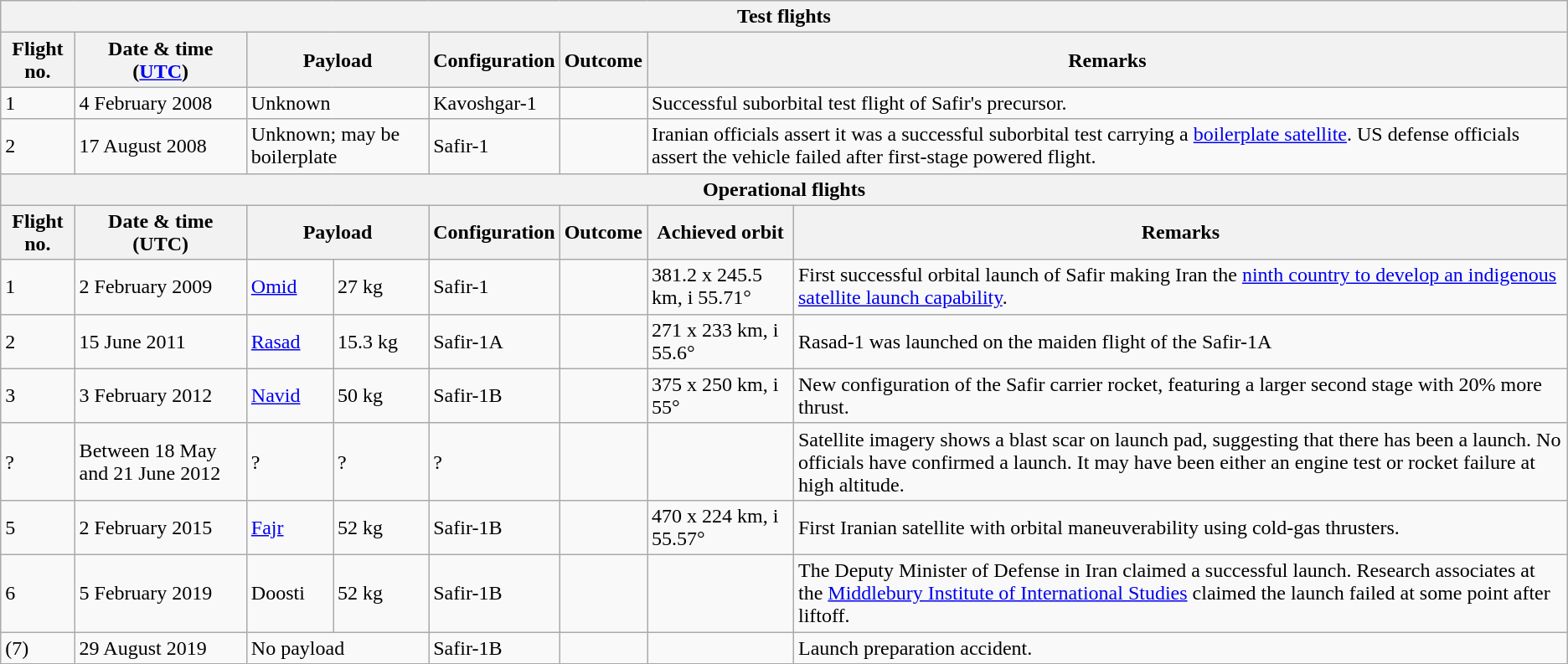<table class="wikitable">
<tr>
<th colspan="8">Test flights</th>
</tr>
<tr>
<th>Flight no.</th>
<th>Date & time (<a href='#'>UTC</a>)</th>
<th colspan="2">Payload</th>
<th>Configuration</th>
<th>Outcome</th>
<th colspan="3">Remarks</th>
</tr>
<tr>
<td>1</td>
<td>4 February 2008</td>
<td colspan="2">Unknown</td>
<td>Kavoshgar-1</td>
<td></td>
<td colspan="3">Successful suborbital test flight of Safir's precursor.</td>
</tr>
<tr>
<td>2</td>
<td>17 August 2008</td>
<td colspan="2">Unknown; may be boilerplate</td>
<td>Safir-1</td>
<td></td>
<td colspan="3">Iranian officials assert it was a successful suborbital test carrying a <a href='#'>boilerplate satellite</a>. US defense officials assert the vehicle failed after first-stage powered flight.</td>
</tr>
<tr>
<th colspan="8">Operational flights</th>
</tr>
<tr>
<th>Flight no.</th>
<th>Date & time<br>(UTC)</th>
<th colspan="2">Payload</th>
<th>Configuration</th>
<th>Outcome</th>
<th>Achieved orbit</th>
<th>Remarks</th>
</tr>
<tr>
<td>1</td>
<td>2 February 2009</td>
<td> <a href='#'>Omid</a></td>
<td>27 kg</td>
<td>Safir-1</td>
<td></td>
<td>381.2 x 245.5 km, i 55.71°</td>
<td>First successful orbital launch of Safir making Iran the <a href='#'>ninth country to develop an indigenous satellite launch capability</a>.</td>
</tr>
<tr>
<td>2</td>
<td>15 June 2011</td>
<td> <a href='#'>Rasad</a></td>
<td>15.3 kg</td>
<td>Safir-1A</td>
<td></td>
<td>271 x 233 km, i 55.6°</td>
<td>Rasad-1 was launched on the maiden flight of the Safir-1A</td>
</tr>
<tr>
<td>3</td>
<td>3 February 2012</td>
<td> <a href='#'>Navid</a></td>
<td>50 kg</td>
<td>Safir-1B</td>
<td></td>
<td>375 x 250 km, i 55°</td>
<td>New configuration of the Safir carrier rocket, featuring a larger second stage with 20% more thrust.</td>
</tr>
<tr>
<td>?</td>
<td>Between 18 May and 21 June 2012</td>
<td>?</td>
<td>?</td>
<td>?</td>
<td></td>
<td></td>
<td>Satellite imagery shows a blast scar on launch pad, suggesting that there has been a launch. No officials have confirmed a launch. It may have been either an engine test or rocket failure at high altitude.</td>
</tr>
<tr>
<td>5</td>
<td>2 February 2015</td>
<td> <a href='#'>Fajr</a></td>
<td>52 kg</td>
<td>Safir-1B</td>
<td></td>
<td>470 x 224 km, i 55.57°</td>
<td>First Iranian satellite with orbital maneuverability using cold-gas thrusters.</td>
</tr>
<tr>
<td>6</td>
<td>5 February 2019</td>
<td> Doosti</td>
<td>52 kg</td>
<td>Safir-1B</td>
<td></td>
<td></td>
<td>The Deputy Minister of Defense in Iran claimed a successful launch. Research associates at the <a href='#'>Middlebury Institute of International Studies</a> claimed the launch failed at some point after liftoff.</td>
</tr>
<tr>
<td>(7)</td>
<td>29 August 2019</td>
<td colspan="2">No payload</td>
<td>Safir-1B</td>
<td></td>
<td></td>
<td>Launch preparation accident.</td>
</tr>
</table>
